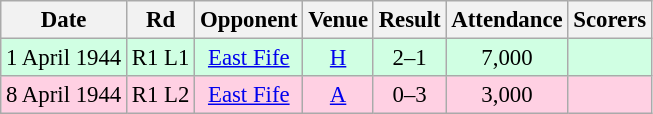<table class="wikitable sortable" style="font-size:95%; text-align:center">
<tr>
<th>Date</th>
<th>Rd</th>
<th>Opponent</th>
<th>Venue</th>
<th>Result</th>
<th>Attendance</th>
<th>Scorers</th>
</tr>
<tr bgcolor = "#d0ffe3">
<td>1 April 1944</td>
<td>R1 L1</td>
<td><a href='#'>East Fife</a></td>
<td><a href='#'>H</a></td>
<td>2–1</td>
<td>7,000</td>
<td></td>
</tr>
<tr bgcolor = "#ffd0e3">
<td>8 April 1944</td>
<td>R1 L2</td>
<td><a href='#'>East Fife</a></td>
<td><a href='#'>A</a></td>
<td>0–3</td>
<td>3,000</td>
<td></td>
</tr>
</table>
